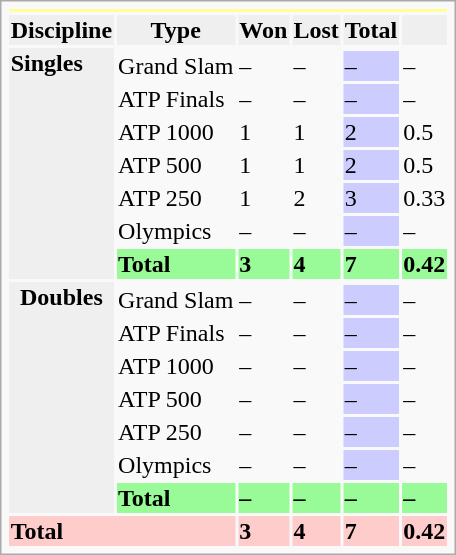<table class="infobox vcard vevent nowrap">
<tr bgcolor=FFFF99>
<th colspan=6></th>
</tr>
<tr bgcolor=efefef>
<th>Discipline</th>
<th>Type</th>
<th>Won</th>
<th>Lost</th>
<th>Total</th>
<th></th>
</tr>
<tr bgcolor=efefef>
<td rowspan="8"><strong>Singles</strong></td>
</tr>
<tr>
<td>Grand Slam</td>
<td>–</td>
<td>–</td>
<td bgcolor="CCCCFF">–</td>
<td>–</td>
</tr>
<tr>
<td>ATP Finals</td>
<td>–</td>
<td>–</td>
<td bgcolor="CCCCFF">–</td>
<td>–</td>
</tr>
<tr>
<td>ATP 1000</td>
<td>1</td>
<td>1</td>
<td bgcolor="CCCCFF">2</td>
<td>0.5</td>
</tr>
<tr>
<td>ATP 500</td>
<td>1</td>
<td>1</td>
<td bgcolor="CCCCFF">2</td>
<td>0.5</td>
</tr>
<tr>
<td>ATP 250</td>
<td>1</td>
<td>2</td>
<td bgcolor="CCCCFF">3</td>
<td>0.33</td>
</tr>
<tr>
<td>Olympics</td>
<td>–</td>
<td>–</td>
<td bgcolor=CCCCFF>–</td>
<td>–</td>
</tr>
<tr bgcolor=98fb98>
<td><strong>Total</strong></td>
<td><strong>3</strong></td>
<td><strong>4</strong></td>
<td><strong>7</strong></td>
<td><strong>0.42</strong></td>
</tr>
<tr bgcolor=efefef>
<th rowspan="8">Doubles</th>
</tr>
<tr>
<td>Grand Slam</td>
<td>–</td>
<td>–</td>
<td bgcolor="CCCCFF">–</td>
<td>–</td>
</tr>
<tr>
<td>ATP Finals</td>
<td>–</td>
<td>–</td>
<td bgcolor="CCCCFF">–</td>
<td>–</td>
</tr>
<tr>
<td>ATP 1000</td>
<td>–</td>
<td>–</td>
<td bgcolor="CCCCFF">–</td>
<td>–</td>
</tr>
<tr>
<td>ATP 500</td>
<td>–</td>
<td>–</td>
<td bgcolor="CCCCFF">–</td>
<td>–</td>
</tr>
<tr>
<td>ATP 250</td>
<td>–</td>
<td>–</td>
<td bgcolor="CCCCFF">–</td>
<td>–</td>
</tr>
<tr>
<td>Olympics</td>
<td>–</td>
<td>–</td>
<td bgcolor=CCCCFF>–</td>
<td>–</td>
</tr>
<tr bgcolor=98fb98>
<td><strong>Total</strong></td>
<td><strong>–</strong></td>
<td><strong>–</strong></td>
<td><strong>–</strong></td>
<td><strong>–</strong></td>
</tr>
<tr bgcolor=FFCCCC>
<td colspan=2><strong>Total</strong></td>
<td><strong>3</strong></td>
<td><strong>4</strong></td>
<td><strong>7</strong></td>
<td><strong>0.42</strong></td>
</tr>
</table>
